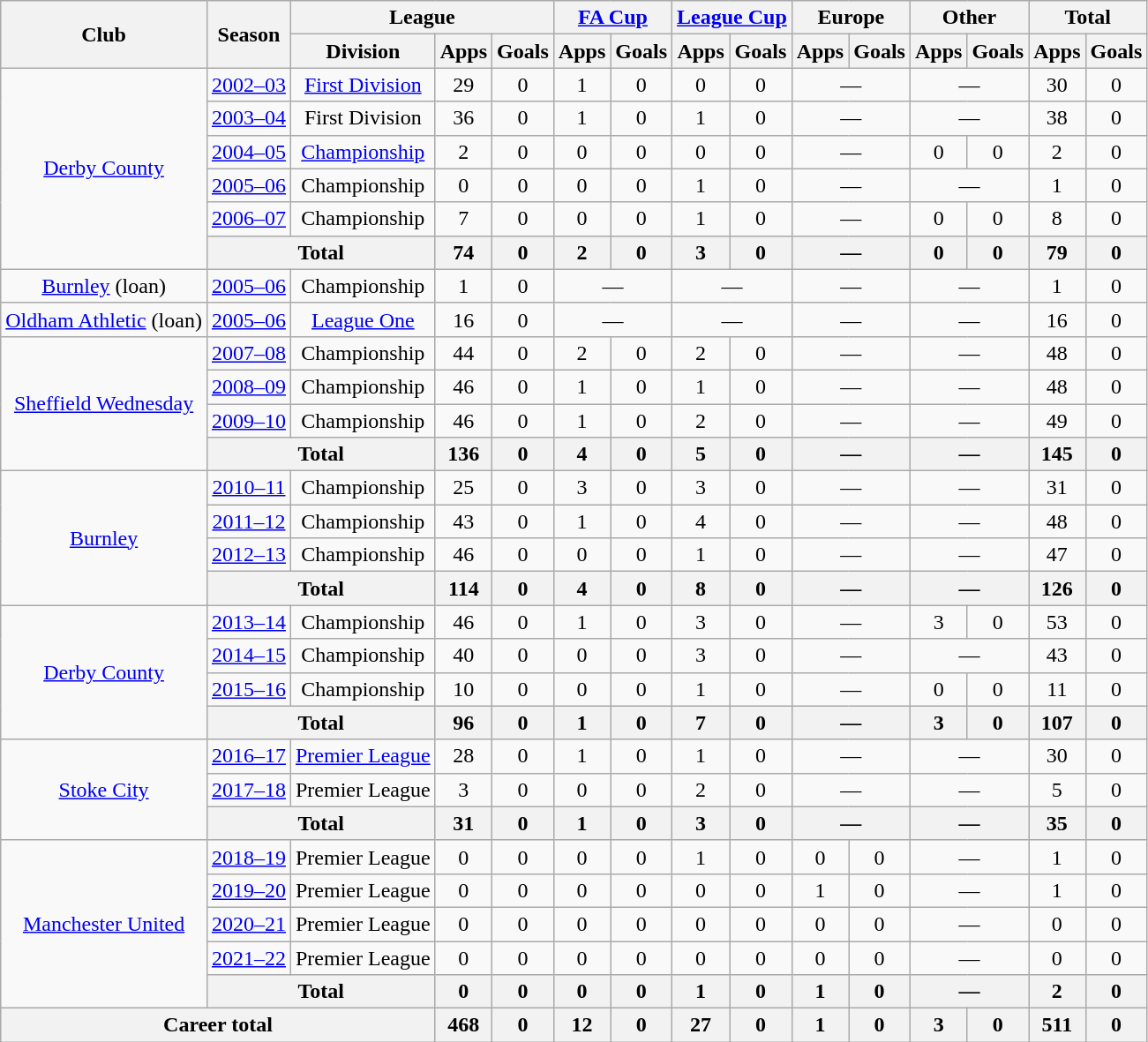<table class="wikitable" style="text-align:center">
<tr>
<th rowspan="2">Club</th>
<th rowspan="2">Season</th>
<th colspan="3">League</th>
<th colspan="2"><a href='#'>FA Cup</a></th>
<th colspan="2"><a href='#'>League Cup</a></th>
<th colspan="2">Europe</th>
<th colspan="2">Other</th>
<th colspan="2">Total</th>
</tr>
<tr>
<th>Division</th>
<th>Apps</th>
<th>Goals</th>
<th>Apps</th>
<th>Goals</th>
<th>Apps</th>
<th>Goals</th>
<th>Apps</th>
<th>Goals</th>
<th>Apps</th>
<th>Goals</th>
<th>Apps</th>
<th>Goals</th>
</tr>
<tr>
<td rowspan="6"><a href='#'>Derby County</a></td>
<td><a href='#'>2002–03</a></td>
<td><a href='#'>First Division</a></td>
<td>29</td>
<td>0</td>
<td>1</td>
<td>0</td>
<td>0</td>
<td>0</td>
<td colspan="2">—</td>
<td colspan="2">—</td>
<td>30</td>
<td>0</td>
</tr>
<tr>
<td><a href='#'>2003–04</a></td>
<td>First Division</td>
<td>36</td>
<td>0</td>
<td>1</td>
<td>0</td>
<td>1</td>
<td>0</td>
<td colspan="2">—</td>
<td colspan="2">—</td>
<td>38</td>
<td>0</td>
</tr>
<tr>
<td><a href='#'>2004–05</a></td>
<td><a href='#'>Championship</a></td>
<td>2</td>
<td>0</td>
<td>0</td>
<td>0</td>
<td>0</td>
<td>0</td>
<td colspan="2">—</td>
<td>0</td>
<td>0</td>
<td>2</td>
<td>0</td>
</tr>
<tr>
<td><a href='#'>2005–06</a></td>
<td>Championship</td>
<td>0</td>
<td>0</td>
<td>0</td>
<td>0</td>
<td>1</td>
<td>0</td>
<td colspan="2">—</td>
<td colspan="2">—</td>
<td>1</td>
<td>0</td>
</tr>
<tr>
<td><a href='#'>2006–07</a></td>
<td>Championship</td>
<td>7</td>
<td>0</td>
<td>0</td>
<td>0</td>
<td>1</td>
<td>0</td>
<td colspan="2">—</td>
<td>0</td>
<td>0</td>
<td>8</td>
<td>0</td>
</tr>
<tr>
<th colspan="2">Total</th>
<th>74</th>
<th>0</th>
<th>2</th>
<th>0</th>
<th>3</th>
<th>0</th>
<th colspan="2">—</th>
<th>0</th>
<th>0</th>
<th>79</th>
<th>0</th>
</tr>
<tr>
<td><a href='#'>Burnley</a> (loan)</td>
<td align="center"><a href='#'>2005–06</a></td>
<td>Championship</td>
<td>1</td>
<td>0</td>
<td colspan="2">—</td>
<td colspan="2">—</td>
<td colspan="2">—</td>
<td colspan="2">—</td>
<td>1</td>
<td>0</td>
</tr>
<tr>
<td><a href='#'>Oldham Athletic</a> (loan)</td>
<td align="center"><a href='#'>2005–06</a></td>
<td><a href='#'>League One</a></td>
<td>16</td>
<td>0</td>
<td colspan="2">—</td>
<td colspan="2">—</td>
<td colspan="2">—</td>
<td colspan="2">—</td>
<td>16</td>
<td>0</td>
</tr>
<tr>
<td rowspan="4"><a href='#'>Sheffield Wednesday</a></td>
<td><a href='#'>2007–08</a></td>
<td>Championship</td>
<td>44</td>
<td>0</td>
<td>2</td>
<td>0</td>
<td>2</td>
<td>0</td>
<td colspan="2">—</td>
<td colspan="2">—</td>
<td>48</td>
<td>0</td>
</tr>
<tr>
<td><a href='#'>2008–09</a></td>
<td>Championship</td>
<td>46</td>
<td>0</td>
<td>1</td>
<td>0</td>
<td>1</td>
<td>0</td>
<td colspan="2">—</td>
<td colspan="2">—</td>
<td>48</td>
<td>0</td>
</tr>
<tr>
<td><a href='#'>2009–10</a></td>
<td>Championship</td>
<td>46</td>
<td>0</td>
<td>1</td>
<td>0</td>
<td>2</td>
<td>0</td>
<td colspan="2">—</td>
<td colspan="2">—</td>
<td>49</td>
<td>0</td>
</tr>
<tr>
<th colspan="2">Total</th>
<th>136</th>
<th>0</th>
<th>4</th>
<th>0</th>
<th>5</th>
<th>0</th>
<th colspan="2">—</th>
<th colspan="2">—</th>
<th>145</th>
<th>0</th>
</tr>
<tr>
<td rowspan="4"><a href='#'>Burnley</a></td>
<td><a href='#'>2010–11</a></td>
<td>Championship</td>
<td>25</td>
<td>0</td>
<td>3</td>
<td>0</td>
<td>3</td>
<td>0</td>
<td colspan="2">—</td>
<td colspan="2">—</td>
<td>31</td>
<td>0</td>
</tr>
<tr>
<td><a href='#'>2011–12</a></td>
<td>Championship</td>
<td>43</td>
<td>0</td>
<td>1</td>
<td>0</td>
<td>4</td>
<td>0</td>
<td colspan="2">—</td>
<td colspan="2">—</td>
<td>48</td>
<td>0</td>
</tr>
<tr>
<td><a href='#'>2012–13</a></td>
<td>Championship</td>
<td>46</td>
<td>0</td>
<td>0</td>
<td>0</td>
<td>1</td>
<td>0</td>
<td colspan="2">—</td>
<td colspan="2">—</td>
<td>47</td>
<td>0</td>
</tr>
<tr>
<th colspan="2">Total</th>
<th>114</th>
<th>0</th>
<th>4</th>
<th>0</th>
<th>8</th>
<th>0</th>
<th colspan="2">—</th>
<th colspan="2">—</th>
<th>126</th>
<th>0</th>
</tr>
<tr>
<td rowspan=4><a href='#'>Derby County</a></td>
<td><a href='#'>2013–14</a></td>
<td>Championship</td>
<td>46</td>
<td>0</td>
<td>1</td>
<td>0</td>
<td>3</td>
<td>0</td>
<td colspan="2">—</td>
<td>3</td>
<td>0</td>
<td>53</td>
<td>0</td>
</tr>
<tr>
<td><a href='#'>2014–15</a></td>
<td>Championship</td>
<td>40</td>
<td>0</td>
<td>0</td>
<td>0</td>
<td>3</td>
<td>0</td>
<td colspan="2">—</td>
<td colspan="2">—</td>
<td>43</td>
<td>0</td>
</tr>
<tr>
<td><a href='#'>2015–16</a></td>
<td>Championship</td>
<td>10</td>
<td>0</td>
<td>0</td>
<td>0</td>
<td>1</td>
<td>0</td>
<td colspan="2">—</td>
<td>0</td>
<td>0</td>
<td>11</td>
<td>0</td>
</tr>
<tr>
<th colspan=2>Total</th>
<th>96</th>
<th>0</th>
<th>1</th>
<th>0</th>
<th>7</th>
<th>0</th>
<th colspan="2">—</th>
<th>3</th>
<th>0</th>
<th>107</th>
<th>0</th>
</tr>
<tr>
<td rowspan=3><a href='#'>Stoke City</a></td>
<td><a href='#'>2016–17</a></td>
<td><a href='#'>Premier League</a></td>
<td>28</td>
<td>0</td>
<td>1</td>
<td>0</td>
<td>1</td>
<td>0</td>
<td colspan="2">—</td>
<td colspan="2">—</td>
<td>30</td>
<td>0</td>
</tr>
<tr>
<td><a href='#'>2017–18</a></td>
<td>Premier League</td>
<td>3</td>
<td>0</td>
<td>0</td>
<td>0</td>
<td>2</td>
<td>0</td>
<td colspan="2">—</td>
<td colspan="2">—</td>
<td>5</td>
<td>0</td>
</tr>
<tr>
<th colspan=2>Total</th>
<th>31</th>
<th>0</th>
<th>1</th>
<th>0</th>
<th>3</th>
<th>0</th>
<th colspan="2">—</th>
<th colspan="2">—</th>
<th>35</th>
<th>0</th>
</tr>
<tr>
<td rowspan="5"><a href='#'>Manchester United</a></td>
<td><a href='#'>2018–19</a></td>
<td>Premier League</td>
<td>0</td>
<td>0</td>
<td>0</td>
<td>0</td>
<td>1</td>
<td>0</td>
<td>0</td>
<td>0</td>
<td colspan="2">—</td>
<td>1</td>
<td>0</td>
</tr>
<tr>
<td><a href='#'>2019–20</a></td>
<td>Premier League</td>
<td>0</td>
<td>0</td>
<td>0</td>
<td>0</td>
<td>0</td>
<td>0</td>
<td>1</td>
<td>0</td>
<td colspan="2">—</td>
<td>1</td>
<td>0</td>
</tr>
<tr>
<td><a href='#'>2020–21</a></td>
<td>Premier League</td>
<td>0</td>
<td>0</td>
<td>0</td>
<td>0</td>
<td>0</td>
<td>0</td>
<td>0</td>
<td>0</td>
<td colspan="2">—</td>
<td>0</td>
<td>0</td>
</tr>
<tr>
<td><a href='#'>2021–22</a></td>
<td>Premier League</td>
<td>0</td>
<td>0</td>
<td>0</td>
<td>0</td>
<td>0</td>
<td>0</td>
<td>0</td>
<td>0</td>
<td colspan="2">—</td>
<td>0</td>
<td>0</td>
</tr>
<tr>
<th colspan=2>Total</th>
<th>0</th>
<th>0</th>
<th>0</th>
<th>0</th>
<th>1</th>
<th>0</th>
<th>1</th>
<th>0</th>
<th colspan="2">—</th>
<th>2</th>
<th>0</th>
</tr>
<tr>
<th colspan="3">Career total</th>
<th>468</th>
<th>0</th>
<th>12</th>
<th>0</th>
<th>27</th>
<th>0</th>
<th>1</th>
<th>0</th>
<th>3</th>
<th>0</th>
<th>511</th>
<th>0</th>
</tr>
</table>
